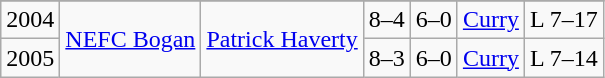<table class="wikitable">
<tr>
</tr>
<tr>
<td>2004</td>
<td rowspan=2><a href='#'>NEFC Bogan</a></td>
<td rowspan=2><a href='#'>Patrick Haverty</a></td>
<td>8–4</td>
<td>6–0</td>
<td><a href='#'>Curry</a></td>
<td>L 7–17</td>
</tr>
<tr>
<td>2005</td>
<td>8–3</td>
<td>6–0</td>
<td><a href='#'>Curry</a></td>
<td>L 7–14</td>
</tr>
</table>
